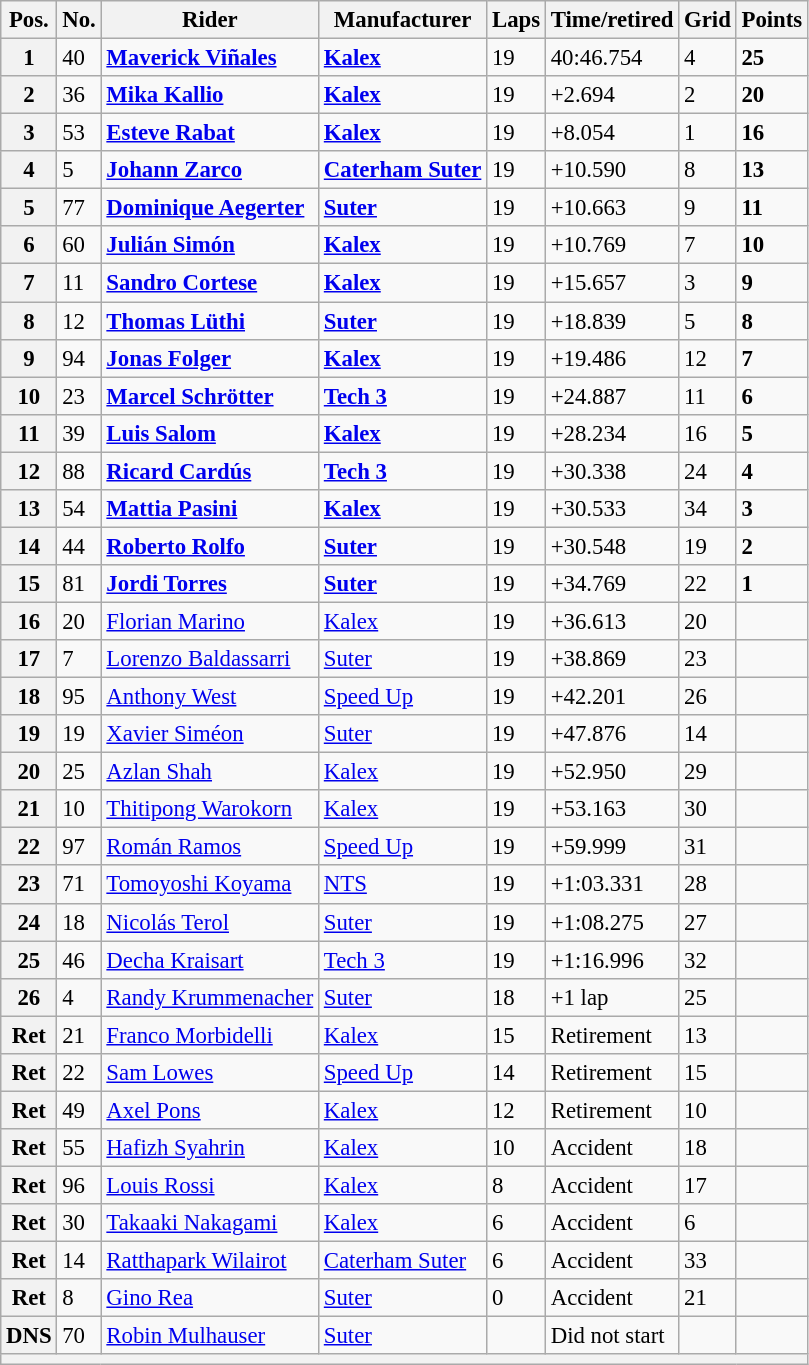<table class="wikitable" style="font-size: 95%;">
<tr>
<th>Pos.</th>
<th>No.</th>
<th>Rider</th>
<th>Manufacturer</th>
<th>Laps</th>
<th>Time/retired</th>
<th>Grid</th>
<th>Points</th>
</tr>
<tr>
<th>1</th>
<td>40</td>
<td> <strong><a href='#'>Maverick Viñales</a></strong></td>
<td><strong><a href='#'>Kalex</a></strong></td>
<td>19</td>
<td>40:46.754</td>
<td>4</td>
<td><strong>25</strong></td>
</tr>
<tr>
<th>2</th>
<td>36</td>
<td> <strong><a href='#'>Mika Kallio</a></strong></td>
<td><strong><a href='#'>Kalex</a></strong></td>
<td>19</td>
<td>+2.694</td>
<td>2</td>
<td><strong>20</strong></td>
</tr>
<tr>
<th>3</th>
<td>53</td>
<td> <strong><a href='#'>Esteve Rabat</a></strong></td>
<td><strong><a href='#'>Kalex</a></strong></td>
<td>19</td>
<td>+8.054</td>
<td>1</td>
<td><strong>16</strong></td>
</tr>
<tr>
<th>4</th>
<td>5</td>
<td> <strong><a href='#'>Johann Zarco</a></strong></td>
<td><strong><a href='#'>Caterham Suter</a></strong></td>
<td>19</td>
<td>+10.590</td>
<td>8</td>
<td><strong>13</strong></td>
</tr>
<tr>
<th>5</th>
<td>77</td>
<td> <strong><a href='#'>Dominique Aegerter</a></strong></td>
<td><strong><a href='#'>Suter</a></strong></td>
<td>19</td>
<td>+10.663</td>
<td>9</td>
<td><strong>11</strong></td>
</tr>
<tr>
<th>6</th>
<td>60</td>
<td> <strong><a href='#'>Julián Simón</a></strong></td>
<td><strong><a href='#'>Kalex</a></strong></td>
<td>19</td>
<td>+10.769</td>
<td>7</td>
<td><strong>10</strong></td>
</tr>
<tr>
<th>7</th>
<td>11</td>
<td> <strong><a href='#'>Sandro Cortese</a></strong></td>
<td><strong><a href='#'>Kalex</a></strong></td>
<td>19</td>
<td>+15.657</td>
<td>3</td>
<td><strong>9</strong></td>
</tr>
<tr>
<th>8</th>
<td>12</td>
<td> <strong><a href='#'>Thomas Lüthi</a></strong></td>
<td><strong><a href='#'>Suter</a></strong></td>
<td>19</td>
<td>+18.839</td>
<td>5</td>
<td><strong>8</strong></td>
</tr>
<tr>
<th>9</th>
<td>94</td>
<td> <strong><a href='#'>Jonas Folger</a></strong></td>
<td><strong><a href='#'>Kalex</a></strong></td>
<td>19</td>
<td>+19.486</td>
<td>12</td>
<td><strong>7</strong></td>
</tr>
<tr>
<th>10</th>
<td>23</td>
<td> <strong><a href='#'>Marcel Schrötter</a></strong></td>
<td><strong><a href='#'>Tech 3</a></strong></td>
<td>19</td>
<td>+24.887</td>
<td>11</td>
<td><strong>6</strong></td>
</tr>
<tr>
<th>11</th>
<td>39</td>
<td> <strong><a href='#'>Luis Salom</a></strong></td>
<td><strong><a href='#'>Kalex</a></strong></td>
<td>19</td>
<td>+28.234</td>
<td>16</td>
<td><strong>5</strong></td>
</tr>
<tr>
<th>12</th>
<td>88</td>
<td> <strong><a href='#'>Ricard Cardús</a></strong></td>
<td><strong><a href='#'>Tech 3</a></strong></td>
<td>19</td>
<td>+30.338</td>
<td>24</td>
<td><strong>4</strong></td>
</tr>
<tr>
<th>13</th>
<td>54</td>
<td> <strong><a href='#'>Mattia Pasini</a></strong></td>
<td><strong><a href='#'>Kalex</a></strong></td>
<td>19</td>
<td>+30.533</td>
<td>34</td>
<td><strong>3</strong></td>
</tr>
<tr>
<th>14</th>
<td>44</td>
<td> <strong><a href='#'>Roberto Rolfo</a></strong></td>
<td><strong><a href='#'>Suter</a></strong></td>
<td>19</td>
<td>+30.548</td>
<td>19</td>
<td><strong>2</strong></td>
</tr>
<tr>
<th>15</th>
<td>81</td>
<td> <strong><a href='#'>Jordi Torres</a></strong></td>
<td><strong><a href='#'>Suter</a></strong></td>
<td>19</td>
<td>+34.769</td>
<td>22</td>
<td><strong>1</strong></td>
</tr>
<tr>
<th>16</th>
<td>20</td>
<td> <a href='#'>Florian Marino</a></td>
<td><a href='#'>Kalex</a></td>
<td>19</td>
<td>+36.613</td>
<td>20</td>
<td></td>
</tr>
<tr>
<th>17</th>
<td>7</td>
<td> <a href='#'>Lorenzo Baldassarri</a></td>
<td><a href='#'>Suter</a></td>
<td>19</td>
<td>+38.869</td>
<td>23</td>
<td></td>
</tr>
<tr>
<th>18</th>
<td>95</td>
<td> <a href='#'>Anthony West</a></td>
<td><a href='#'>Speed Up</a></td>
<td>19</td>
<td>+42.201</td>
<td>26</td>
<td></td>
</tr>
<tr>
<th>19</th>
<td>19</td>
<td> <a href='#'>Xavier Siméon</a></td>
<td><a href='#'>Suter</a></td>
<td>19</td>
<td>+47.876</td>
<td>14</td>
<td></td>
</tr>
<tr>
<th>20</th>
<td>25</td>
<td> <a href='#'>Azlan Shah</a></td>
<td><a href='#'>Kalex</a></td>
<td>19</td>
<td>+52.950</td>
<td>29</td>
<td></td>
</tr>
<tr>
<th>21</th>
<td>10</td>
<td> <a href='#'>Thitipong Warokorn</a></td>
<td><a href='#'>Kalex</a></td>
<td>19</td>
<td>+53.163</td>
<td>30</td>
<td></td>
</tr>
<tr>
<th>22</th>
<td>97</td>
<td> <a href='#'>Román Ramos</a></td>
<td><a href='#'>Speed Up</a></td>
<td>19</td>
<td>+59.999</td>
<td>31</td>
<td></td>
</tr>
<tr>
<th>23</th>
<td>71</td>
<td> <a href='#'>Tomoyoshi Koyama</a></td>
<td><a href='#'>NTS</a></td>
<td>19</td>
<td>+1:03.331</td>
<td>28</td>
<td></td>
</tr>
<tr>
<th>24</th>
<td>18</td>
<td> <a href='#'>Nicolás Terol</a></td>
<td><a href='#'>Suter</a></td>
<td>19</td>
<td>+1:08.275</td>
<td>27</td>
<td></td>
</tr>
<tr>
<th>25</th>
<td>46</td>
<td> <a href='#'>Decha Kraisart</a></td>
<td><a href='#'>Tech 3</a></td>
<td>19</td>
<td>+1:16.996</td>
<td>32</td>
<td></td>
</tr>
<tr>
<th>26</th>
<td>4</td>
<td> <a href='#'>Randy Krummenacher</a></td>
<td><a href='#'>Suter</a></td>
<td>18</td>
<td>+1 lap</td>
<td>25</td>
<td></td>
</tr>
<tr>
<th>Ret</th>
<td>21</td>
<td> <a href='#'>Franco Morbidelli</a></td>
<td><a href='#'>Kalex</a></td>
<td>15</td>
<td>Retirement</td>
<td>13</td>
<td></td>
</tr>
<tr>
<th>Ret</th>
<td>22</td>
<td> <a href='#'>Sam Lowes</a></td>
<td><a href='#'>Speed Up</a></td>
<td>14</td>
<td>Retirement</td>
<td>15</td>
<td></td>
</tr>
<tr>
<th>Ret</th>
<td>49</td>
<td> <a href='#'>Axel Pons</a></td>
<td><a href='#'>Kalex</a></td>
<td>12</td>
<td>Retirement</td>
<td>10</td>
<td></td>
</tr>
<tr>
<th>Ret</th>
<td>55</td>
<td> <a href='#'>Hafizh Syahrin</a></td>
<td><a href='#'>Kalex</a></td>
<td>10</td>
<td>Accident</td>
<td>18</td>
<td></td>
</tr>
<tr>
<th>Ret</th>
<td>96</td>
<td> <a href='#'>Louis Rossi</a></td>
<td><a href='#'>Kalex</a></td>
<td>8</td>
<td>Accident</td>
<td>17</td>
<td></td>
</tr>
<tr>
<th>Ret</th>
<td>30</td>
<td> <a href='#'>Takaaki Nakagami</a></td>
<td><a href='#'>Kalex</a></td>
<td>6</td>
<td>Accident</td>
<td>6</td>
<td></td>
</tr>
<tr>
<th>Ret</th>
<td>14</td>
<td> <a href='#'>Ratthapark Wilairot</a></td>
<td><a href='#'>Caterham Suter</a></td>
<td>6</td>
<td>Accident</td>
<td>33</td>
<td></td>
</tr>
<tr>
<th>Ret</th>
<td>8</td>
<td> <a href='#'>Gino Rea</a></td>
<td><a href='#'>Suter</a></td>
<td>0</td>
<td>Accident</td>
<td>21</td>
<td></td>
</tr>
<tr>
<th>DNS</th>
<td>70</td>
<td> <a href='#'>Robin Mulhauser</a></td>
<td><a href='#'>Suter</a></td>
<td></td>
<td>Did not start</td>
<td></td>
<td></td>
</tr>
<tr>
<th colspan=8></th>
</tr>
</table>
